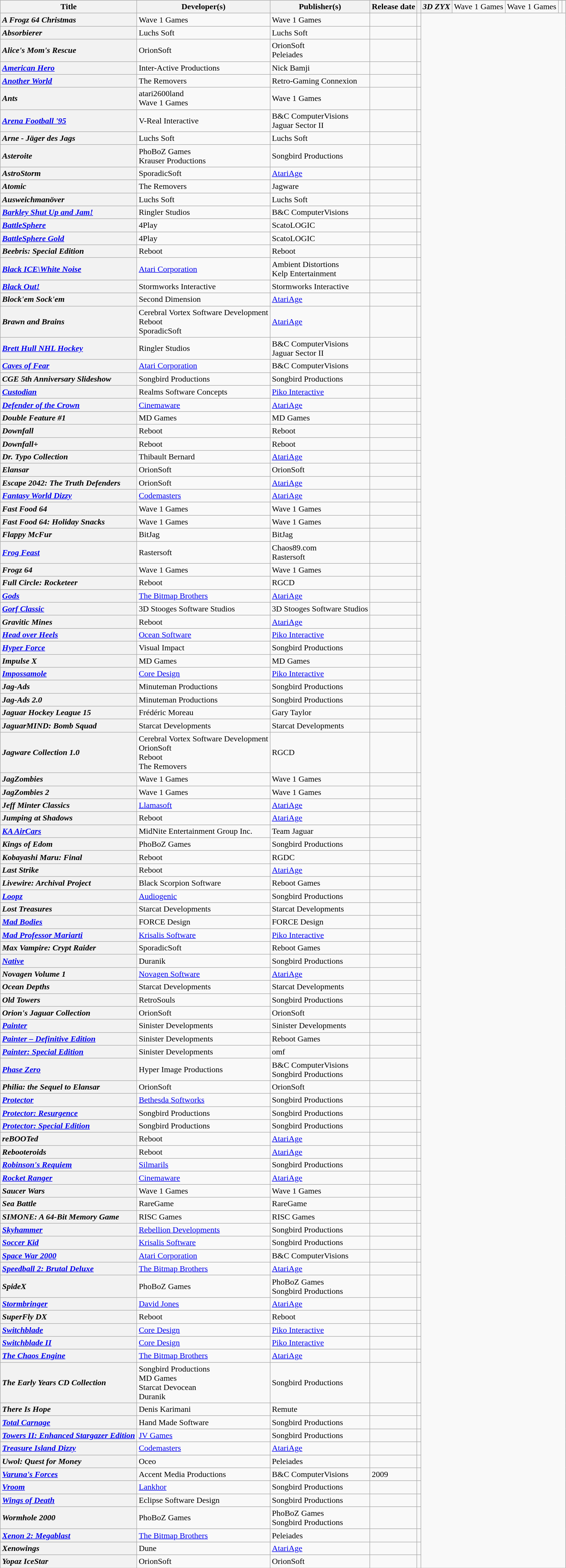<table class="wikitable plainrowheaders sortable" id="softwarelist">
<tr>
<th rowspan="2">Title</th>
<th rowspan="2">Developer(s)</th>
<th rowspan="2">Publisher(s)</th>
<th rowspan="2">Release date</th>
<th rowspan="2" class="unsortable"></th>
</tr>
<tr>
<th id="0–9" style="text-align: left;"><strong><em>3D ZYX</em></strong></th>
<td>Wave 1 Games</td>
<td>Wave 1 Games</td>
<td></td>
<td></td>
</tr>
<tr>
<th id="A" style="text-align: left;"><strong><em>A Frogz 64 Christmas</em></strong></th>
<td>Wave 1 Games</td>
<td>Wave 1 Games</td>
<td> <br> </td>
<td></td>
</tr>
<tr>
<th style="text-align: left;"><strong><em>Absorbierer</em></strong></th>
<td>Luchs Soft</td>
<td>Luchs Soft</td>
<td></td>
<td></td>
</tr>
<tr>
<th style="text-align: left;"><strong><em>Alice's Mom's Rescue</em></strong></th>
<td>OrionSoft</td>
<td>OrionSoft<br>Peleiades</td>
<td> <br> </td>
<td></td>
</tr>
<tr>
<th style="text-align: left;"><strong><em><a href='#'>American Hero</a></em></strong></th>
<td>Inter-Active Productions</td>
<td>Nick Bamji</td>
<td> </td>
<td></td>
</tr>
<tr>
<th style="text-align: left;"><strong><em><a href='#'>Another World</a></em></strong></th>
<td>The Removers</td>
<td>Retro-Gaming Connexion</td>
<td></td>
<td></td>
</tr>
<tr>
<th style="text-align: left;"><strong><em>Ants</em></strong></th>
<td>atari2600land<br>Wave 1 Games</td>
<td>Wave 1 Games</td>
<td></td>
<td></td>
</tr>
<tr>
<th style="text-align: left;"><strong><em><a href='#'>Arena Football '95</a></em></strong></th>
<td>V-Real Interactive</td>
<td>B&C ComputerVisions<br>Jaguar Sector II</td>
<td></td>
<td></td>
</tr>
<tr>
<th style="text-align: left;"><strong><em>Arne - Jäger des Jags</em></strong></th>
<td>Luchs Soft</td>
<td>Luchs Soft</td>
<td></td>
<td></td>
</tr>
<tr>
<th style="text-align: left;"><strong><em>Asteroite</em></strong></th>
<td>PhoBoZ Games<br>Krauser Productions</td>
<td>Songbird Productions</td>
<td></td>
<td></td>
</tr>
<tr>
<th style="text-align: left;"><strong><em>AstroStorm</em></strong></th>
<td>SporadicSoft</td>
<td><a href='#'>AtariAge</a></td>
<td></td>
<td></td>
</tr>
<tr>
<th style="text-align: left;"><strong><em>Atomic</em></strong></th>
<td>The Removers</td>
<td>Jagware</td>
<td></td>
<td></td>
</tr>
<tr>
<th style="text-align: left;"><strong><em>Ausweichmanöver</em></strong></th>
<td>Luchs Soft</td>
<td>Luchs Soft</td>
<td></td>
<td></td>
</tr>
<tr>
<th id="B" style="text-align: left;"><strong><em><a href='#'>Barkley Shut Up and Jam!</a></em></strong></th>
<td>Ringler Studios</td>
<td>B&C ComputerVisions</td>
<td></td>
<td></td>
</tr>
<tr>
<th style="text-align: left;"><strong><em><a href='#'>BattleSphere</a></em></strong></th>
<td>4Play</td>
<td>ScatoLOGIC</td>
<td></td>
<td></td>
</tr>
<tr>
<th style="text-align: left;"><strong><em><a href='#'>BattleSphere Gold</a></em></strong></th>
<td>4Play</td>
<td>ScatoLOGIC</td>
<td></td>
<td></td>
</tr>
<tr>
<th style="text-align: left;"><strong><em>Beebris: Special Edition</em></strong></th>
<td>Reboot</td>
<td>Reboot</td>
<td></td>
<td></td>
</tr>
<tr>
<th style="text-align: left;"><strong><em><a href='#'>Black ICE\White Noise</a></em></strong></th>
<td><a href='#'>Atari Corporation</a></td>
<td>Ambient Distortions<br>Kelp Entertainment</td>
<td></td>
<td></td>
</tr>
<tr>
<th style="text-align: left;"><strong><em><a href='#'>Black Out!</a></em></strong></th>
<td>Stormworks Interactive</td>
<td>Stormworks Interactive</td>
<td> <br> </td>
<td></td>
</tr>
<tr>
<th style="text-align: left;"><strong><em>Block'em Sock'em</em></strong></th>
<td>Second Dimension</td>
<td><a href='#'>AtariAge</a></td>
<td></td>
<td></td>
</tr>
<tr>
<th style="text-align: left;"><strong><em>Brawn and Brains</em></strong></th>
<td>Cerebral Vortex Software Development<br>Reboot<br>SporadicSoft</td>
<td><a href='#'>AtariAge</a></td>
<td></td>
<td></td>
</tr>
<tr>
<th style="text-align: left;"><strong><em><a href='#'>Brett Hull NHL Hockey</a></em></strong></th>
<td>Ringler Studios</td>
<td>B&C ComputerVisions<br>Jaguar Sector II</td>
<td> <br> </td>
<td></td>
</tr>
<tr>
<th id="C" style="text-align: left;"><strong><em><a href='#'>Caves of Fear</a></em></strong></th>
<td><a href='#'>Atari Corporation</a></td>
<td>B&C ComputerVisions</td>
<td></td>
<td></td>
</tr>
<tr>
<th style="text-align: left;"><strong><em>CGE 5th Anniversary Slideshow</em></strong></th>
<td>Songbird Productions</td>
<td>Songbird Productions</td>
<td></td>
<td></td>
</tr>
<tr>
<th style="text-align: left;"><strong><em><a href='#'>Custodian</a></em></strong></th>
<td>Realms Software Concepts</td>
<td><a href='#'>Piko Interactive</a></td>
<td></td>
<td></td>
</tr>
<tr>
<th id="D" style="text-align: left;"><strong><em><a href='#'>Defender of the Crown</a></em></strong></th>
<td><a href='#'>Cinemaware</a></td>
<td><a href='#'>AtariAge</a></td>
<td></td>
<td></td>
</tr>
<tr>
<th style="text-align: left;"><strong><em>Double Feature #1</em></strong></th>
<td>MD Games</td>
<td>MD Games</td>
<td></td>
<td></td>
</tr>
<tr>
<th style="text-align: left;"><strong><em>Downfall</em></strong></th>
<td>Reboot</td>
<td>Reboot</td>
<td></td>
<td></td>
</tr>
<tr>
<th style="text-align: left;"><strong><em>Downfall+</em></strong></th>
<td>Reboot</td>
<td>Reboot</td>
<td></td>
<td></td>
</tr>
<tr>
<th style="text-align: left;"><strong><em>Dr. Typo Collection</em></strong></th>
<td>Thibault Bernard</td>
<td><a href='#'>AtariAge</a></td>
<td></td>
<td></td>
</tr>
<tr>
<th id="E" style="text-align: left;"><strong><em>Elansar</em></strong></th>
<td>OrionSoft</td>
<td>OrionSoft</td>
<td> <br> </td>
<td></td>
</tr>
<tr>
<th style="text-align: left;"><strong><em>Escape 2042: The Truth Defenders</em></strong></th>
<td>OrionSoft</td>
<td><a href='#'>AtariAge</a></td>
<td></td>
<td></td>
</tr>
<tr>
<th id="F" style="text-align: left;"><strong><em><a href='#'>Fantasy World Dizzy</a></em></strong></th>
<td><a href='#'>Codemasters</a></td>
<td><a href='#'>AtariAge</a></td>
<td></td>
<td></td>
</tr>
<tr>
<th style="text-align: left;"><strong><em>Fast Food 64</em></strong></th>
<td>Wave 1 Games</td>
<td>Wave 1 Games</td>
<td></td>
<td></td>
</tr>
<tr>
<th style="text-align: left;"><strong><em>Fast Food 64: Holiday Snacks</em></strong></th>
<td>Wave 1 Games</td>
<td>Wave 1 Games</td>
<td></td>
<td></td>
</tr>
<tr>
<th style="text-align: left;"><strong><em>Flappy McFur</em></strong></th>
<td>BitJag</td>
<td>BitJag</td>
<td></td>
<td></td>
</tr>
<tr>
<th style="text-align: left;"><strong><em><a href='#'>Frog Feast</a></em></strong></th>
<td>Rastersoft</td>
<td>Chaos89.com<br>Rastersoft</td>
<td> <br> </td>
<td></td>
</tr>
<tr>
<th style="text-align: left;"><strong><em>Frogz 64</em></strong></th>
<td>Wave 1 Games</td>
<td>Wave 1 Games</td>
<td></td>
<td></td>
</tr>
<tr>
<th style="text-align: left;"><strong><em>Full Circle: Rocketeer</em></strong></th>
<td>Reboot</td>
<td>RGCD</td>
<td></td>
<td></td>
</tr>
<tr>
<th id="G" style="text-align: left;"><strong><em><a href='#'>Gods</a></em></strong></th>
<td><a href='#'>The Bitmap Brothers</a></td>
<td><a href='#'>AtariAge</a></td>
<td></td>
<td></td>
</tr>
<tr>
<th style="text-align: left;"><strong><em><a href='#'>Gorf Classic</a></em></strong></th>
<td>3D Stooges Software Studios</td>
<td>3D Stooges Software Studios</td>
<td></td>
<td></td>
</tr>
<tr>
<th style="text-align: left;"><strong><em>Gravitic Mines</em></strong></th>
<td>Reboot</td>
<td><a href='#'>AtariAge</a></td>
<td></td>
<td></td>
</tr>
<tr>
<th id="H" style="text-align: left;"><strong><em><a href='#'>Head over Heels</a></em></strong></th>
<td><a href='#'>Ocean Software</a></td>
<td><a href='#'>Piko Interactive</a></td>
<td></td>
<td></td>
</tr>
<tr>
<th style="text-align: left;"><strong><em><a href='#'>Hyper Force</a></em></strong></th>
<td>Visual Impact</td>
<td>Songbird Productions</td>
<td></td>
<td></td>
</tr>
<tr>
<th id="I" style="text-align: left;"><strong><em>Impulse X</em></strong></th>
<td>MD Games</td>
<td>MD Games</td>
<td> <br> </td>
<td></td>
</tr>
<tr>
<th style="text-align: left;"><strong><em><a href='#'>Impossamole</a></em></strong></th>
<td><a href='#'>Core Design</a></td>
<td><a href='#'>Piko Interactive</a></td>
<td></td>
<td></td>
</tr>
<tr>
<th id="J" style="text-align: left;"><strong><em>Jag-Ads</em></strong></th>
<td>Minuteman Productions</td>
<td>Songbird Productions</td>
<td></td>
<td></td>
</tr>
<tr>
<th style="text-align: left;"><strong><em>Jag-Ads 2.0</em></strong></th>
<td>Minuteman Productions</td>
<td>Songbird Productions</td>
<td></td>
<td></td>
</tr>
<tr>
<th style="text-align: left;"><strong><em>Jaguar Hockey League 15</em></strong></th>
<td>Frédéric Moreau</td>
<td>Gary Taylor</td>
<td></td>
<td></td>
</tr>
<tr>
<th style="text-align: left;"><strong><em>JaguarMIND: Bomb Squad</em></strong></th>
<td>Starcat Developments</td>
<td>Starcat Developments</td>
<td></td>
<td></td>
</tr>
<tr>
<th style="text-align: left;"><strong><em>Jagware Collection 1.0</em></strong></th>
<td>Cerebral Vortex Software Development<br>OrionSoft<br>Reboot<br>The Removers</td>
<td>RGCD</td>
<td></td>
<td></td>
</tr>
<tr>
<th style="text-align: left;"><strong><em>JagZombies</em></strong></th>
<td>Wave 1 Games</td>
<td>Wave 1 Games</td>
<td></td>
<td></td>
</tr>
<tr>
<th style="text-align: left;"><strong><em>JagZombies 2</em></strong></th>
<td>Wave 1 Games</td>
<td>Wave 1 Games</td>
<td></td>
<td></td>
</tr>
<tr>
<th style="text-align: left;"><strong><em>Jeff Minter Classics</em></strong></th>
<td><a href='#'>Llamasoft</a></td>
<td><a href='#'>AtariAge</a></td>
<td></td>
<td></td>
</tr>
<tr>
<th style="text-align: left;"><strong><em>Jumping at Shadows</em></strong></th>
<td>Reboot</td>
<td><a href='#'>AtariAge</a></td>
<td></td>
<td></td>
</tr>
<tr>
<th id="K" style="text-align: left;"><strong><em><a href='#'>KA AirCars</a></em></strong></th>
<td>MidNite Entertainment Group Inc.</td>
<td>Team Jaguar</td>
<td></td>
<td></td>
</tr>
<tr>
<th style="text-align: left;"><strong><em>Kings of Edom</em></strong></th>
<td>PhoBoZ Games</td>
<td>Songbird Productions</td>
<td></td>
<td></td>
</tr>
<tr>
<th style="text-align: left;"><strong><em>Kobayashi Maru: Final</em></strong></th>
<td>Reboot</td>
<td>RGDC</td>
<td></td>
<td></td>
</tr>
<tr>
<th id="L" style="text-align: left;"><strong><em>Last Strike</em></strong></th>
<td>Reboot</td>
<td><a href='#'>AtariAge</a></td>
<td></td>
<td></td>
</tr>
<tr>
<th style="text-align: left;"><strong><em>Livewire: Archival Project</em></strong></th>
<td>Black Scorpion Software</td>
<td>Reboot Games</td>
<td></td>
<td></td>
</tr>
<tr>
<th style="text-align: left;"><strong><em><a href='#'>Loopz</a></em></strong></th>
<td><a href='#'>Audiogenic</a></td>
<td>Songbird Productions</td>
<td></td>
<td></td>
</tr>
<tr>
<th style="text-align: left;"><strong><em>Lost Treasures</em></strong></th>
<td>Starcat Developments</td>
<td>Starcat Developments</td>
<td></td>
<td></td>
</tr>
<tr>
<th id="M" style="text-align: left;"><strong><em><a href='#'>Mad Bodies</a></em></strong></th>
<td>FORCE Design</td>
<td>FORCE Design</td>
<td></td>
<td></td>
</tr>
<tr>
<th style="text-align: left;"><strong><em><a href='#'>Mad Professor Mariarti</a></em></strong></th>
<td><a href='#'>Krisalis Software</a></td>
<td><a href='#'>Piko Interactive</a></td>
<td></td>
<td></td>
</tr>
<tr>
<th style="text-align: left;"><strong><em>Max Vampire: Crypt Raider</em></strong></th>
<td>SporadicSoft</td>
<td>Reboot Games</td>
<td></td>
<td></td>
</tr>
<tr>
<th id="N" style="text-align: left;"><strong><em><a href='#'>Native</a></em></strong></th>
<td>Duranik</td>
<td>Songbird Productions</td>
<td> </td>
<td></td>
</tr>
<tr>
<th style="text-align: left;"><strong><em>Novagen Volume 1</em></strong></th>
<td><a href='#'>Novagen Software</a></td>
<td><a href='#'>AtariAge</a></td>
<td></td>
<td></td>
</tr>
<tr>
<th id="O" style="text-align: left;"><strong><em>Ocean Depths</em></strong></th>
<td>Starcat Developments</td>
<td>Starcat Developments</td>
<td></td>
<td></td>
</tr>
<tr>
<th style="text-align: left;"><strong><em>Old Towers</em></strong></th>
<td>RetroSouls</td>
<td>Songbird Productions</td>
<td></td>
<td></td>
</tr>
<tr>
<th id="O" style="text-align: left;"><strong><em>Orion's Jaguar Collection</em></strong></th>
<td>OrionSoft</td>
<td>OrionSoft</td>
<td></td>
<td></td>
</tr>
<tr>
<th id="P" style="text-align: left;"><strong><em><a href='#'>Painter</a></em></strong></th>
<td>Sinister Developments</td>
<td>Sinister Developments</td>
<td></td>
<td></td>
</tr>
<tr>
<th style="text-align: left;"><strong><em><a href='#'>Painter – Definitive Edition</a></em></strong></th>
<td>Sinister Developments</td>
<td>Reboot Games</td>
<td></td>
<td></td>
</tr>
<tr>
<th style="text-align: left;"><strong><em><a href='#'>Painter: Special Edition</a></em></strong></th>
<td>Sinister Developments</td>
<td>omf</td>
<td></td>
<td></td>
</tr>
<tr>
<th style="text-align: left;"><strong><em><a href='#'>Phase Zero</a></em></strong></th>
<td>Hyper Image Productions</td>
<td>B&C ComputerVisions<br>Songbird Productions</td>
<td> </td>
<td></td>
</tr>
<tr>
<th style="text-align: left;"><strong><em>Philia: the Sequel to Elansar</em></strong></th>
<td>OrionSoft</td>
<td>OrionSoft</td>
<td></td>
<td></td>
</tr>
<tr>
<th style="text-align: left;"><strong><em><a href='#'>Protector</a></em></strong></th>
<td><a href='#'>Bethesda Softworks</a></td>
<td>Songbird Productions</td>
<td></td>
<td></td>
</tr>
<tr>
<th style="text-align: left;"><strong><em><a href='#'>Protector: Resurgence</a></em></strong></th>
<td>Songbird Productions</td>
<td>Songbird Productions</td>
<td></td>
<td></td>
</tr>
<tr>
<th style="text-align: left;"><strong><em><a href='#'>Protector: Special Edition</a></em></strong></th>
<td>Songbird Productions</td>
<td>Songbird Productions</td>
<td></td>
<td></td>
</tr>
<tr>
<th id="R" style="text-align: left;"><strong><em>reBOOTed</em></strong></th>
<td>Reboot</td>
<td><a href='#'>AtariAge</a></td>
<td></td>
<td></td>
</tr>
<tr>
<th style="text-align: left;"><strong><em>Rebooteroids</em></strong></th>
<td>Reboot</td>
<td><a href='#'>AtariAge</a></td>
<td></td>
<td></td>
</tr>
<tr>
<th style="text-align: left;"><strong><em><a href='#'>Robinson's Requiem</a></em></strong></th>
<td><a href='#'>Silmarils</a></td>
<td>Songbird Productions</td>
<td></td>
<td></td>
</tr>
<tr>
<th style="text-align: left;"><strong><em><a href='#'>Rocket Ranger</a></em></strong></th>
<td><a href='#'>Cinemaware</a></td>
<td><a href='#'>AtariAge</a></td>
<td></td>
<td></td>
</tr>
<tr>
<th id="S" style="text-align: left;"><strong><em>Saucer Wars</em></strong></th>
<td>Wave 1 Games</td>
<td>Wave 1 Games</td>
<td></td>
<td></td>
</tr>
<tr>
<th style="text-align: left;"><strong><em>Sea Battle</em></strong></th>
<td>RareGame</td>
<td>RareGame</td>
<td></td>
<td></td>
</tr>
<tr>
<th style="text-align: left;"><strong><em>SIMONE: A 64-Bit Memory Game</em></strong></th>
<td>RISC Games</td>
<td>RISC Games</td>
<td></td>
<td></td>
</tr>
<tr>
<th style="text-align: left;"><strong><em><a href='#'>Skyhammer</a></em></strong></th>
<td><a href='#'>Rebellion Developments</a></td>
<td>Songbird Productions</td>
<td></td>
<td></td>
</tr>
<tr>
<th style="text-align: left;"><strong><em><a href='#'>Soccer Kid</a></em></strong></th>
<td><a href='#'>Krisalis Software</a></td>
<td>Songbird Productions</td>
<td></td>
<td></td>
</tr>
<tr>
<th style="text-align: left;"><strong><em><a href='#'>Space War 2000</a></em></strong></th>
<td><a href='#'>Atari Corporation</a></td>
<td>B&C ComputerVisions</td>
<td></td>
<td></td>
</tr>
<tr>
<th style="text-align: left;"><strong><em><a href='#'>Speedball 2: Brutal Deluxe</a></em></strong></th>
<td><a href='#'>The Bitmap Brothers</a></td>
<td><a href='#'>AtariAge</a></td>
<td></td>
<td></td>
</tr>
<tr>
<th style="text-align: left;"><strong><em>SpideX</em></strong></th>
<td>PhoBoZ Games</td>
<td>PhoBoZ Games<br>Songbird Productions</td>
<td></td>
<td></td>
</tr>
<tr>
<th style="text-align: left;"><strong><em><a href='#'>Stormbringer</a></em></strong></th>
<td><a href='#'>David Jones</a></td>
<td><a href='#'>AtariAge</a></td>
<td></td>
<td></td>
</tr>
<tr>
<th style="text-align: left;"><strong><em>SuperFly DX</em></strong></th>
<td>Reboot</td>
<td>Reboot</td>
<td></td>
<td></td>
</tr>
<tr>
<th style="text-align: left;"><strong><em><a href='#'>Switchblade</a></em></strong></th>
<td><a href='#'>Core Design</a></td>
<td><a href='#'>Piko Interactive</a></td>
<td></td>
<td></td>
</tr>
<tr>
<th style="text-align: left;"><strong><em><a href='#'>Switchblade II</a></em></strong></th>
<td><a href='#'>Core Design</a></td>
<td><a href='#'>Piko Interactive</a></td>
<td></td>
<td></td>
</tr>
<tr>
<th style="text-align: left;"><strong><em><a href='#'>The Chaos Engine</a></em></strong></th>
<td><a href='#'>The Bitmap Brothers</a></td>
<td><a href='#'>AtariAge</a></td>
<td></td>
<td></td>
</tr>
<tr>
<th style="text-align: left;"><strong><em>The Early Years CD Collection</em></strong></th>
<td>Songbird Productions<br>MD Games<br>Starcat Devocean<br>Duranik</td>
<td>Songbird Productions</td>
<td></td>
<td></td>
</tr>
<tr>
<th id="T" style="text-align: left;"><strong><em>There Is Hope</em></strong></th>
<td>Denis Karimani</td>
<td>Remute</td>
<td></td>
<td></td>
</tr>
<tr>
<th style="text-align: left;"><strong><em><a href='#'>Total Carnage</a></em></strong></th>
<td>Hand Made Software</td>
<td>Songbird Productions</td>
<td></td>
<td></td>
</tr>
<tr>
<th style="text-align: left;"><strong><em><a href='#'>Towers II: Enhanced Stargazer Edition</a></em></strong></th>
<td><a href='#'>JV Games</a></td>
<td>Songbird Productions</td>
<td></td>
<td></td>
</tr>
<tr>
<th style="text-align: left;"><strong><em><a href='#'>Treasure Island Dizzy</a></em></strong></th>
<td><a href='#'>Codemasters</a></td>
<td><a href='#'>AtariAge</a></td>
<td></td>
<td></td>
</tr>
<tr>
<th id="U" style="text-align: left;"><strong><em>Uwol: Quest for Money</em></strong></th>
<td>Oceo</td>
<td>Peleiades</td>
<td></td>
<td></td>
</tr>
<tr>
<th id="V" style="text-align: left;"><strong><em><a href='#'>Varuna's Forces</a></em></strong></th>
<td>Accent Media Productions</td>
<td>B&C ComputerVisions</td>
<td>2009 </td>
<td></td>
</tr>
<tr>
<th style="text-align: left;"><strong><em><a href='#'>Vroom</a></em></strong></th>
<td><a href='#'>Lankhor</a></td>
<td>Songbird Productions</td>
<td></td>
<td></td>
</tr>
<tr>
<th id="W" style="text-align: left;"><strong><em><a href='#'>Wings of Death</a></em></strong></th>
<td>Eclipse Software Design</td>
<td>Songbird Productions</td>
<td></td>
<td></td>
</tr>
<tr>
<th style="text-align: left;"><strong><em>Wormhole 2000</em></strong></th>
<td>PhoBoZ Games</td>
<td>PhoBoZ Games<br>Songbird Productions</td>
<td></td>
<td></td>
</tr>
<tr>
<th id="X" style="text-align: left;"><strong><em><a href='#'>Xenon 2: Megablast</a></em></strong></th>
<td><a href='#'>The Bitmap Brothers</a></td>
<td>Peleiades</td>
<td></td>
<td></td>
</tr>
<tr>
<th style="text-align: left;"><strong><em>Xenowings</em></strong></th>
<td>Dune</td>
<td><a href='#'>AtariAge</a></td>
<td></td>
<td></td>
</tr>
<tr>
<th id="Y" style="text-align: left;"><strong><em>Yopaz IceStar</em></strong></th>
<td>OrionSoft</td>
<td>OrionSoft</td>
<td></td>
<td></td>
</tr>
</table>
